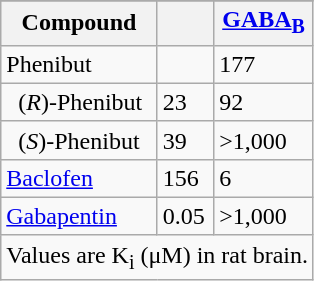<table class="wikitable floatright">
<tr>
</tr>
<tr>
<th>Compound</th>
<th><a href='#'></a></th>
<th><a href='#'>GABA<sub>B</sub></a></th>
</tr>
<tr>
<td>Phenibut</td>
<td></td>
<td>177</td>
</tr>
<tr>
<td>  (<em>R</em>)-Phenibut</td>
<td>23</td>
<td>92</td>
</tr>
<tr>
<td>  (<em>S</em>)-Phenibut</td>
<td>39</td>
<td>>1,000</td>
</tr>
<tr>
<td><a href='#'>Baclofen</a></td>
<td>156</td>
<td>6</td>
</tr>
<tr>
<td><a href='#'>Gabapentin</a></td>
<td>0.05</td>
<td>>1,000</td>
</tr>
<tr class="sortbottom">
<td colspan="3">Values are K<sub>i</sub> (μM) in rat brain.</td>
</tr>
</table>
